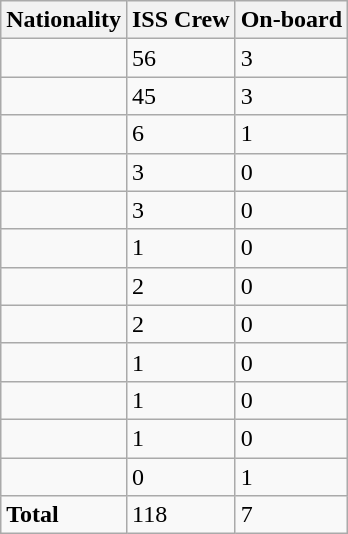<table class="wikitable">
<tr>
<th>Nationality</th>
<th>ISS Crew</th>
<th>On-board</th>
</tr>
<tr>
<td></td>
<td>56</td>
<td>3</td>
</tr>
<tr>
<td></td>
<td>45</td>
<td>3</td>
</tr>
<tr>
<td></td>
<td>6</td>
<td>1</td>
</tr>
<tr>
<td></td>
<td>3</td>
<td>0</td>
</tr>
<tr>
<td></td>
<td>3</td>
<td>0</td>
</tr>
<tr>
<td></td>
<td>1</td>
<td>0</td>
</tr>
<tr>
<td></td>
<td>2</td>
<td>0</td>
</tr>
<tr>
<td></td>
<td>2</td>
<td>0</td>
</tr>
<tr>
<td></td>
<td>1</td>
<td>0</td>
</tr>
<tr>
<td></td>
<td>1</td>
<td>0</td>
</tr>
<tr>
<td></td>
<td>1</td>
<td>0</td>
</tr>
<tr>
<td></td>
<td>0</td>
<td>1</td>
</tr>
<tr>
<td><strong>Total</strong></td>
<td>118</td>
<td>7</td>
</tr>
</table>
